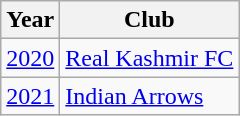<table class="wikitable", sortable=yes;>
<tr>
<th>Year</th>
<th>Club</th>
</tr>
<tr>
<td><a href='#'>2020</a></td>
<td> <a href='#'>Real Kashmir FC</a></td>
</tr>
<tr>
<td><a href='#'>2021</a></td>
<td> <a href='#'>Indian Arrows</a></td>
</tr>
</table>
